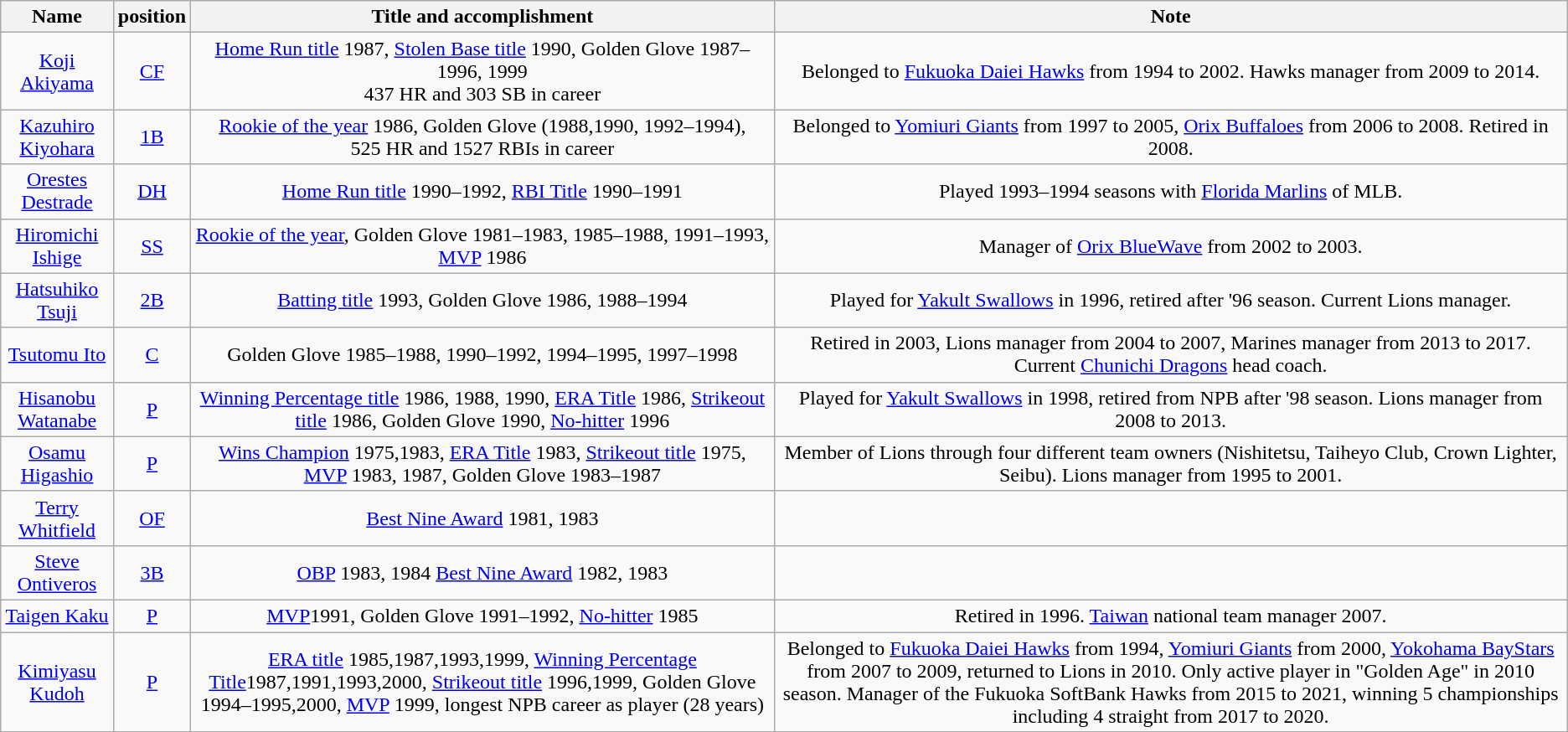<table class="wikitable" style="text-align: center;">
<tr>
<th>Name</th>
<th>position</th>
<th>Title and accomplishment</th>
<th>Note</th>
</tr>
<tr>
<td><a href='#'>Koji Akiyama</a></td>
<td><a href='#'>CF</a></td>
<td><a href='#'>Home Run title</a> 1987, <a href='#'>Stolen Base title</a> 1990, Golden Glove 1987–1996, 1999<br>437 HR and 303 SB in career</td>
<td>Belonged to <a href='#'>Fukuoka Daiei Hawks</a> from 1994 to 2002. Hawks manager from 2009 to 2014.</td>
</tr>
<tr>
<td><a href='#'>Kazuhiro Kiyohara</a></td>
<td><a href='#'>1B</a></td>
<td><a href='#'>Rookie of the year</a> 1986, Golden Glove (1988,1990, 1992–1994),<br>525 HR and 1527 RBIs in career</td>
<td>Belonged to <a href='#'>Yomiuri Giants</a> from 1997 to 2005, <a href='#'>Orix Buffaloes</a> from 2006 to 2008.  Retired in 2008.</td>
</tr>
<tr>
<td><a href='#'>Orestes Destrade</a></td>
<td><a href='#'>DH</a></td>
<td><a href='#'>Home Run title</a> 1990–1992, <a href='#'>RBI Title</a> 1990–1991</td>
<td>Played 1993–1994 seasons with <a href='#'>Florida Marlins</a> of MLB.</td>
</tr>
<tr>
<td><a href='#'>Hiromichi Ishige</a></td>
<td><a href='#'>SS</a></td>
<td><a href='#'>Rookie of the year</a>, Golden Glove 1981–1983, 1985–1988, 1991–1993, <a href='#'>MVP</a> 1986</td>
<td>Manager of <a href='#'>Orix BlueWave</a> from 2002 to 2003.</td>
</tr>
<tr>
<td><a href='#'>Hatsuhiko Tsuji</a></td>
<td><a href='#'>2B</a></td>
<td><a href='#'>Batting title</a> 1993, Golden Glove 1986, 1988–1994</td>
<td>Played for <a href='#'>Yakult Swallows</a> in 1996, retired after '96 season. Current Lions manager.</td>
</tr>
<tr>
<td><a href='#'>Tsutomu Ito</a></td>
<td><a href='#'>C</a></td>
<td>Golden Glove 1985–1988, 1990–1992, 1994–1995, 1997–1998</td>
<td>Retired in 2003, Lions manager from 2004 to 2007, Marines manager from 2013 to 2017. Current <a href='#'>Chunichi Dragons</a> head coach.</td>
</tr>
<tr>
<td><a href='#'>Hisanobu Watanabe</a></td>
<td><a href='#'>P</a></td>
<td><a href='#'>Winning Percentage title</a> 1986, 1988, 1990, <a href='#'>ERA Title</a> 1986, <a href='#'>Strikeout title</a> 1986, Golden Glove 1990, <a href='#'>No-hitter</a> 1996</td>
<td>Played for <a href='#'>Yakult Swallows</a> in 1998, retired from NPB after '98 season. Lions manager from 2008 to 2013.</td>
</tr>
<tr>
<td><a href='#'>Osamu Higashio</a></td>
<td><a href='#'>P</a></td>
<td><a href='#'>Wins Champion</a> 1975,1983, <a href='#'>ERA Title</a> 1983, <a href='#'>Strikeout title</a> 1975, <a href='#'>MVP</a> 1983, 1987, Golden Glove 1983–1987</td>
<td>Member of Lions through four different team owners (Nishitetsu, Taiheyo Club, Crown Lighter, Seibu). Lions manager from 1995 to 2001.</td>
</tr>
<tr>
<td><a href='#'>Terry Whitfield</a></td>
<td><a href='#'>OF</a></td>
<td><a href='#'>Best Nine Award</a> 1981, 1983</td>
<td></td>
</tr>
<tr>
<td><a href='#'>Steve Ontiveros</a></td>
<td><a href='#'>3B</a></td>
<td><a href='#'>OBP</a> 1983, 1984 <a href='#'>Best Nine Award</a> 1982, 1983</td>
<td></td>
</tr>
<tr>
<td><a href='#'>Taigen Kaku</a></td>
<td><a href='#'>P</a></td>
<td><a href='#'>MVP</a>1991, Golden Glove 1991–1992, <a href='#'>No-hitter</a> 1985</td>
<td>Retired in 1996. <a href='#'>Taiwan</a> national team manager 2007.</td>
</tr>
<tr>
<td><a href='#'>Kimiyasu Kudoh</a></td>
<td><a href='#'>P</a></td>
<td><a href='#'>ERA title</a> 1985,1987,1993,1999, <a href='#'>Winning Percentage Title</a>1987,1991,1993,2000, <a href='#'>Strikeout title</a> 1996,1999, Golden Glove 1994–1995,2000, <a href='#'>MVP</a> 1999, longest NPB career as player (28 years)</td>
<td>Belonged to <a href='#'>Fukuoka Daiei Hawks</a> from 1994, <a href='#'>Yomiuri Giants</a> from 2000, <a href='#'>Yokohama BayStars</a> from 2007 to 2009, returned to Lions in 2010. Only active player in "Golden Age" in 2010 season. Manager of the Fukuoka SoftBank Hawks from 2015 to 2021, winning 5 championships including 4 straight from 2017 to 2020.</td>
</tr>
</table>
